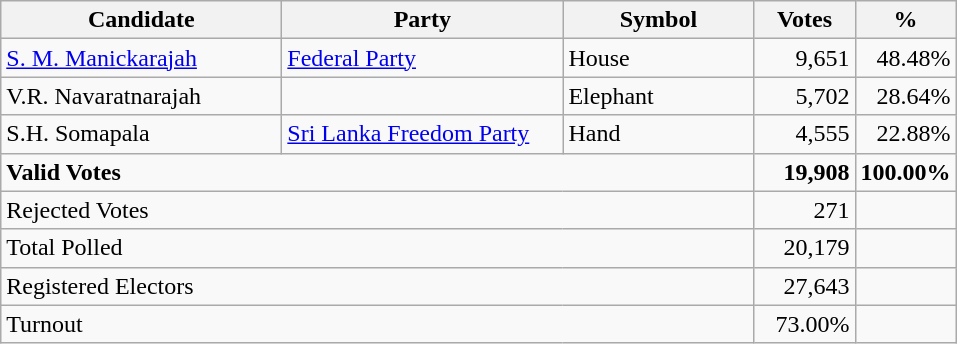<table class="wikitable" border="1" style="text-align:right;">
<tr>
<th align=left width="180">Candidate</th>
<th align=left width="180">Party</th>
<th align=left width="120">Symbol</th>
<th align=left width="60">Votes</th>
<th align=left width="60">%</th>
</tr>
<tr>
<td align=left><a href='#'>S. M. Manickarajah</a></td>
<td align=left><a href='#'>Federal Party</a></td>
<td align=left>House</td>
<td>9,651</td>
<td>48.48%</td>
</tr>
<tr>
<td align=left>V.R. Navaratnarajah</td>
<td></td>
<td align=left>Elephant</td>
<td>5,702</td>
<td>28.64%</td>
</tr>
<tr>
<td align=left>S.H. Somapala</td>
<td align=left><a href='#'>Sri Lanka Freedom Party</a></td>
<td align=left>Hand</td>
<td>4,555</td>
<td>22.88%</td>
</tr>
<tr>
<td align=left colspan=3><strong>Valid Votes</strong></td>
<td><strong>19,908</strong></td>
<td><strong>100.00%</strong></td>
</tr>
<tr>
<td align=left colspan=3>Rejected Votes</td>
<td>271</td>
<td></td>
</tr>
<tr>
<td align=left colspan=3>Total Polled</td>
<td>20,179</td>
<td></td>
</tr>
<tr>
<td align=left colspan=3>Registered Electors</td>
<td>27,643</td>
<td></td>
</tr>
<tr>
<td align=left colspan=3>Turnout</td>
<td>73.00%</td>
<td></td>
</tr>
</table>
